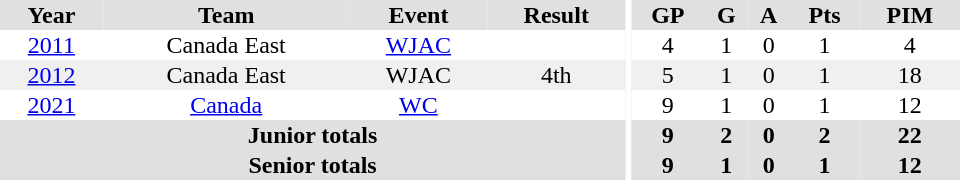<table border="0" cellpadding="1" cellspacing="0" ID="Table3" style="text-align:center; width:40em">
<tr ALIGN="center" bgcolor="#e0e0e0">
<th>Year</th>
<th>Team</th>
<th>Event</th>
<th>Result</th>
<th rowspan="100" bgcolor="#ffffff"></th>
<th>GP</th>
<th>G</th>
<th>A</th>
<th>Pts</th>
<th>PIM</th>
</tr>
<tr>
<td><a href='#'>2011</a></td>
<td>Canada East</td>
<td><a href='#'>WJAC</a></td>
<td></td>
<td>4</td>
<td>1</td>
<td>0</td>
<td>1</td>
<td>4</td>
</tr>
<tr bgcolor="#f0f0f0">
<td><a href='#'>2012</a></td>
<td>Canada East</td>
<td>WJAC</td>
<td>4th</td>
<td>5</td>
<td>1</td>
<td>0</td>
<td>1</td>
<td>18</td>
</tr>
<tr>
<td><a href='#'>2021</a></td>
<td><a href='#'>Canada</a></td>
<td><a href='#'>WC</a></td>
<td></td>
<td>9</td>
<td>1</td>
<td>0</td>
<td>1</td>
<td>12</td>
</tr>
<tr bgcolor="#e0e0e0">
<th colspan="4">Junior totals</th>
<th>9</th>
<th>2</th>
<th>0</th>
<th>2</th>
<th>22</th>
</tr>
<tr bgcolor="#e0e0e0">
<th colspan="4">Senior totals</th>
<th>9</th>
<th>1</th>
<th>0</th>
<th>1</th>
<th>12</th>
</tr>
</table>
